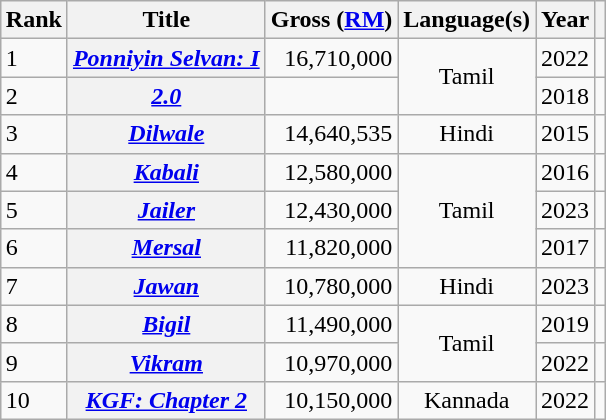<table class="wikitable sortable plainrowheaders" style="margin:auto; margin:auto;">
<tr>
<th>Rank</th>
<th>Title</th>
<th>Gross (<a href='#'>RM</a>)</th>
<th>Language(s)</th>
<th>Year</th>
<th class="unsortable"></th>
</tr>
<tr>
<td>1</td>
<th scope="row"><em><a href='#'>Ponniyin Selvan: I</a></em></th>
<td style="text-align:right">16,710,000</td>
<td rowspan="2" style="text-align:center;">Tamil</td>
<td style="text-align:center;">2022</td>
<td style="text-align:center;"></td>
</tr>
<tr>
<td>2</td>
<th scope="row"><em><a href='#'>2.0</a></em></th>
<td style="text-align:right"></td>
<td style="text-align:center;">2018</td>
<td style="text-align:center;"></td>
</tr>
<tr>
<td>3</td>
<th scope="row"><em><a href='#'>Dilwale</a></em></th>
<td style="text-align:right">14,640,535</td>
<td style="text-align:center;">Hindi</td>
<td style="text-align:center;">2015</td>
<td style="text-align:center;"></td>
</tr>
<tr>
<td>4</td>
<th scope="row"><em><a href='#'>Kabali</a></em></th>
<td style="text-align:right">12,580,000</td>
<td rowspan="3" style="text-align:center;">Tamil</td>
<td style="text-align:center;">2016</td>
<td style="text-align:center;"></td>
</tr>
<tr>
<td>5</td>
<th scope="row"><em><a href='#'>Jailer</a></em></th>
<td style="text-align:right">12,430,000</td>
<td style="text-align:center;">2023</td>
<td style="text-align:center;"></td>
</tr>
<tr>
<td>6</td>
<th scope="row"><em><a href='#'>Mersal</a></em></th>
<td style="text-align:right">11,820,000</td>
<td style="text-align:center;">2017</td>
<td style="text-align:center;"></td>
</tr>
<tr>
<td>7</td>
<th scope="row"><em><a href='#'>Jawan</a></em></th>
<td style="text-align:right">10,780,000</td>
<td style="text-align:center;">Hindi</td>
<td style="text-align:center;">2023</td>
<td style="text-align:center;"></td>
</tr>
<tr>
<td>8</td>
<th scope="row"><em><a href='#'>Bigil</a></em></th>
<td style="text-align:right">11,490,000</td>
<td rowspan="2" style="text-align:center;">Tamil</td>
<td style="text-align:center;">2019</td>
<td style="text-align:center;"></td>
</tr>
<tr>
<td>9</td>
<th scope="row"><em><a href='#'>Vikram</a></em></th>
<td style="text-align:right">10,970,000</td>
<td style="text-align:center;">2022</td>
<td style="text-align:center;"></td>
</tr>
<tr>
<td>10</td>
<th scope="row"><em><a href='#'>KGF: Chapter 2</a></em></th>
<td style="text-align:right">10,150,000</td>
<td style="text-align:center;">Kannada</td>
<td style="text-align:center;">2022</td>
<td style="text-align:center;"></td>
</tr>
</table>
